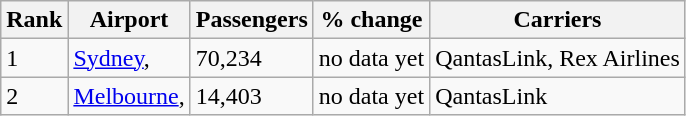<table class="wikitable sortable" style="font-size: 100%" width=align=>
<tr>
<th>Rank</th>
<th>Airport</th>
<th>Passengers</th>
<th>% change</th>
<th>Carriers</th>
</tr>
<tr>
<td>1</td>
<td><a href='#'>Sydney</a>, </td>
<td>70,234</td>
<td>no data yet</td>
<td>QantasLink, Rex Airlines</td>
</tr>
<tr>
<td>2</td>
<td><a href='#'>Melbourne</a>, </td>
<td>14,403</td>
<td>no data yet</td>
<td>QantasLink</td>
</tr>
</table>
